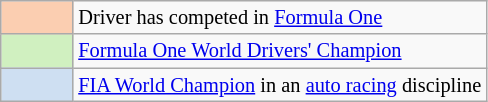<table class="wikitable" style="font-size:85%">
<tr>
<th scope=row width=42px align=center style="background-color:#FBCEB1"></th>
<td>Driver has competed in <a href='#'>Formula One</a></td>
</tr>
<tr>
<th scope=row width=40px align=center style="background-color:#D0F0C0"></th>
<td><a href='#'>Formula One World Drivers' Champion</a></td>
</tr>
<tr>
<th scope=row width=40px align=center style="background-color:#cedff2"></th>
<td><a href='#'>FIA World Champion</a> in an <a href='#'>auto racing</a> discipline</td>
</tr>
</table>
